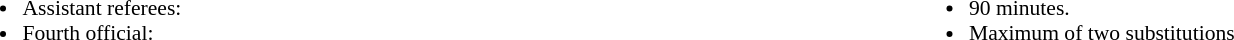<table style="width:100%; font-size:90%">
<tr>
<td style="width:50%; vertical-align:top"><br><ul><li>Assistant referees:</li><li>Fourth official:</li></ul></td>
<td style="width:50%; vertical-align:top"><br><ul><li>90 minutes.</li><li>Maximum of two substitutions</li></ul></td>
</tr>
</table>
